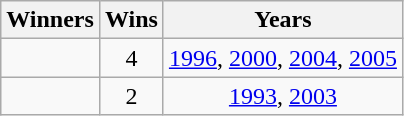<table class="wikitable" style="text-align: center;">
<tr>
<th>Winners</th>
<th>Wins</th>
<th>Years</th>
</tr>
<tr>
<td align=left></td>
<td>4</td>
<td><a href='#'>1996</a>, <a href='#'>2000</a>, <a href='#'>2004</a>, <a href='#'>2005</a></td>
</tr>
<tr>
<td align=left></td>
<td>2</td>
<td><a href='#'>1993</a>, <a href='#'>2003</a></td>
</tr>
</table>
